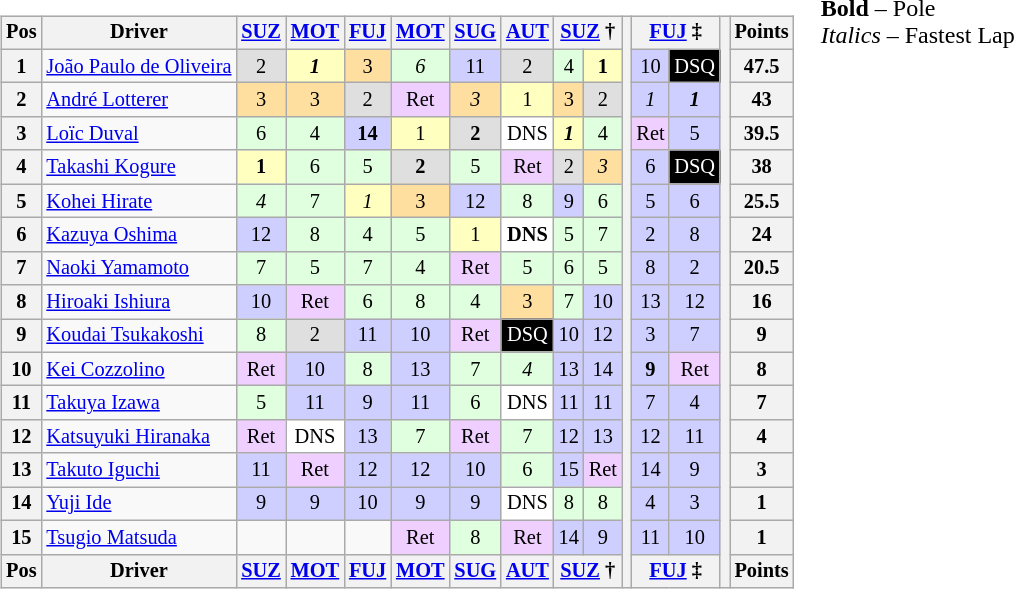<table>
<tr>
<td><br><table class="wikitable" style="font-size:85%; text-align:center">
<tr style="background:#f9f9f9" valign="top">
<th valign="middle">Pos</th>
<th valign="middle">Driver</th>
<th><a href='#'>SUZ</a></th>
<th><a href='#'>MOT</a></th>
<th><a href='#'>FUJ</a></th>
<th><a href='#'>MOT</a></th>
<th><a href='#'>SUG</a></th>
<th><a href='#'>AUT</a></th>
<th colspan=2><a href='#'>SUZ</a> †</th>
<th rowspan=17></th>
<th colspan=2><a href='#'>FUJ</a> ‡</th>
<th rowspan=17></th>
<th valign="middle">Points</th>
</tr>
<tr>
<th>1</th>
<td align="left"> <a href='#'>João Paulo de Oliveira</a></td>
<td style="background:#dfdfdf;">2</td>
<td style="background:#ffffbf;"><strong><em>1</em></strong></td>
<td style="background:#ffdf9f;">3</td>
<td style="background:#dfffdf;"><em>6</em></td>
<td style="background:#cfcfff;">11</td>
<td style="background:#dfdfdf;">2</td>
<td style="background:#dfffdf;">4</td>
<td style="background:#ffffbf;"><strong>1</strong></td>
<td style="background:#cfcfff;">10</td>
<td style="background:black; color:white;">DSQ</td>
<th>47.5</th>
</tr>
<tr>
<th>2</th>
<td align="left"> <a href='#'>André Lotterer</a></td>
<td style="background:#ffdf9f;">3</td>
<td style="background:#ffdf9f;">3</td>
<td style="background:#dfdfdf;">2</td>
<td style="background:#efcfff;">Ret</td>
<td style="background:#ffdf9f;"><em>3</em></td>
<td style="background:#ffffbf;">1</td>
<td style="background:#ffdf9f;">3</td>
<td style="background:#dfdfdf;">2</td>
<td style="background:#cfcfff;"><em>1</em></td>
<td style="background:#cfcfff;"><strong><em>1</em></strong></td>
<th>43</th>
</tr>
<tr>
<th>3</th>
<td align="left"> <a href='#'>Loïc Duval</a></td>
<td style="background:#dfffdf;">6</td>
<td style="background:#dfffdf;">4</td>
<td style="background:#cfcfff;"><strong>14</strong></td>
<td style="background:#ffffbf;">1</td>
<td style="background:#dfdfdf;"><strong>2</strong></td>
<td style="background:#ffffff;">DNS</td>
<td style="background:#ffffbf;"><strong><em>1</em></strong></td>
<td style="background:#dfffdf;">4</td>
<td style="background:#efcfff;">Ret</td>
<td style="background:#cfcfff;">5</td>
<th>39.5</th>
</tr>
<tr>
<th>4</th>
<td align="left"> <a href='#'>Takashi Kogure</a></td>
<td style="background:#ffffbf;"><strong>1</strong></td>
<td style="background:#dfffdf;">6</td>
<td style="background:#dfffdf;">5</td>
<td style="background:#dfdfdf;"><strong>2</strong></td>
<td style="background:#dfffdf;">5</td>
<td style="background:#efcfff;">Ret</td>
<td style="background:#dfdfdf;">2</td>
<td style="background:#ffdf9f;"><em>3</em></td>
<td style="background:#cfcfff;">6</td>
<td style="background:black; color:white;">DSQ</td>
<th>38</th>
</tr>
<tr>
<th>5</th>
<td align="left"> <a href='#'>Kohei Hirate</a></td>
<td style="background:#dfffdf;"><em>4</em></td>
<td style="background:#dfffdf;">7</td>
<td style="background:#ffffbf;"><em>1</em></td>
<td style="background:#ffdf9f;">3</td>
<td style="background:#cfcfff;">12</td>
<td style="background:#dfffdf;">8</td>
<td style="background:#cfcfff;">9</td>
<td style="background:#dfffdf;">6</td>
<td style="background:#cfcfff;">5</td>
<td style="background:#cfcfff;">6</td>
<th>25.5</th>
</tr>
<tr>
<th>6</th>
<td align="left"> <a href='#'>Kazuya Oshima</a></td>
<td style="background:#cfcfff;">12</td>
<td style="background:#dfffdf;">8</td>
<td style="background:#dfffdf;">4</td>
<td style="background:#dfffdf;">5</td>
<td style="background:#ffffbf;">1</td>
<td style="background:#ffffff;"><strong>DNS</strong></td>
<td style="background:#dfffdf;">5</td>
<td style="background:#dfffdf;">7</td>
<td style="background:#cfcfff;">2</td>
<td style="background:#cfcfff;">8</td>
<th>24</th>
</tr>
<tr>
<th>7</th>
<td align="left"> <a href='#'>Naoki Yamamoto</a></td>
<td style="background:#dfffdf;">7</td>
<td style="background:#dfffdf;">5</td>
<td style="background:#dfffdf;">7</td>
<td style="background:#dfffdf;">4</td>
<td style="background:#efcfff;">Ret</td>
<td style="background:#dfffdf;">5</td>
<td style="background:#dfffdf;">6</td>
<td style="background:#dfffdf;">5</td>
<td style="background:#cfcfff;">8</td>
<td style="background:#cfcfff;">2</td>
<th>20.5</th>
</tr>
<tr>
<th>8</th>
<td align="left"> <a href='#'>Hiroaki Ishiura</a></td>
<td style="background:#cfcfff;">10</td>
<td style="background:#efcfff;">Ret</td>
<td style="background:#dfffdf;">6</td>
<td style="background:#dfffdf;">8</td>
<td style="background:#dfffdf;">4</td>
<td style="background:#ffdf9f;">3</td>
<td style="background:#dfffdf;">7</td>
<td style="background:#cfcfff;">10</td>
<td style="background:#cfcfff;">13</td>
<td style="background:#cfcfff;">12</td>
<th>16</th>
</tr>
<tr>
<th>9</th>
<td align="left"> <a href='#'>Koudai Tsukakoshi</a></td>
<td style="background:#dfffdf;">8</td>
<td style="background:#dfdfdf;">2</td>
<td style="background:#cfcfff;">11</td>
<td style="background:#cfcfff;">10</td>
<td style="background:#efcfff;">Ret</td>
<td style="background:black; color:white;">DSQ</td>
<td style="background:#cfcfff;">10</td>
<td style="background:#cfcfff;">12</td>
<td style="background:#cfcfff;">3</td>
<td style="background:#cfcfff;">7</td>
<th>9</th>
</tr>
<tr>
<th>10</th>
<td align="left"> <a href='#'>Kei Cozzolino</a></td>
<td style="background:#efcfff;">Ret</td>
<td style="background:#cfcfff;">10</td>
<td style="background:#dfffdf;">8</td>
<td style="background:#cfcfff;">13</td>
<td style="background:#dfffdf;">7</td>
<td style="background:#dfffdf;"><em>4</em></td>
<td style="background:#cfcfff;">13</td>
<td style="background:#cfcfff;">14</td>
<td style="background:#cfcfff;"><strong>9</strong></td>
<td style="background:#efcfff;">Ret</td>
<th>8</th>
</tr>
<tr>
<th>11</th>
<td align="left"> <a href='#'>Takuya Izawa</a></td>
<td style="background:#dfffdf;">5</td>
<td style="background:#cfcfff;">11</td>
<td style="background:#cfcfff;">9</td>
<td style="background:#cfcfff;">11</td>
<td style="background:#dfffdf;">6</td>
<td style="background:#ffffff;">DNS</td>
<td style="background:#cfcfff;">11</td>
<td style="background:#cfcfff;">11</td>
<td style="background:#cfcfff;">7</td>
<td style="background:#cfcfff;">4</td>
<th>7</th>
</tr>
<tr>
<th>12</th>
<td align="left"> <a href='#'>Katsuyuki Hiranaka</a></td>
<td style="background:#efcfff;">Ret</td>
<td style="background:#ffffff;">DNS</td>
<td style="background:#cfcfff;">13</td>
<td style="background:#dfffdf;">7</td>
<td style="background:#efcfff;">Ret</td>
<td style="background:#dfffdf;">7</td>
<td style="background:#cfcfff;">12</td>
<td style="background:#cfcfff;">13</td>
<td style="background:#cfcfff;">12</td>
<td style="background:#cfcfff;">11</td>
<th>4</th>
</tr>
<tr>
<th>13</th>
<td align="left"> <a href='#'>Takuto Iguchi</a></td>
<td style="background:#cfcfff;">11</td>
<td style="background:#efcfff;">Ret</td>
<td style="background:#cfcfff;">12</td>
<td style="background:#cfcfff;">12</td>
<td style="background:#cfcfff;">10</td>
<td style="background:#dfffdf;">6</td>
<td style="background:#cfcfff;">15</td>
<td style="background:#efcfff;">Ret</td>
<td style="background:#cfcfff;">14</td>
<td style="background:#cfcfff;">9</td>
<th>3</th>
</tr>
<tr>
<th>14</th>
<td align="left"> <a href='#'>Yuji Ide</a></td>
<td style="background:#cfcfff;">9</td>
<td style="background:#cfcfff;">9</td>
<td style="background:#cfcfff;">10</td>
<td style="background:#cfcfff;">9</td>
<td style="background:#cfcfff;">9</td>
<td style="background:#ffffff;">DNS</td>
<td style="background:#dfffdf;">8</td>
<td style="background:#dfffdf;">8</td>
<td style="background:#cfcfff;">4</td>
<td style="background:#cfcfff;">3</td>
<th>1</th>
</tr>
<tr>
<th>15</th>
<td align="left"> <a href='#'>Tsugio Matsuda</a></td>
<td></td>
<td></td>
<td></td>
<td style="background:#efcfff;">Ret</td>
<td style="background:#dfffdf;">8</td>
<td style="background:#efcfff;">Ret</td>
<td style="background:#cfcfff;">14</td>
<td style="background:#cfcfff;">9</td>
<td style="background:#cfcfff;">11</td>
<td style="background:#cfcfff;">10</td>
<th>1</th>
</tr>
<tr>
<th valign="middle">Pos</th>
<th valign="middle">Driver</th>
<th><a href='#'>SUZ</a></th>
<th><a href='#'>MOT</a></th>
<th><a href='#'>FUJ</a></th>
<th><a href='#'>MOT</a></th>
<th><a href='#'>SUG</a></th>
<th><a href='#'>AUT</a></th>
<th colspan=2><a href='#'>SUZ</a> †</th>
<th colspan=2><a href='#'>FUJ</a> ‡</th>
<th valign="middle">Points</th>
</tr>
</table>
</td>
<td valign="top"><br>
<span><strong>Bold</strong> – Pole<br>
<em>Italics</em> – Fastest Lap</span></td>
</tr>
</table>
